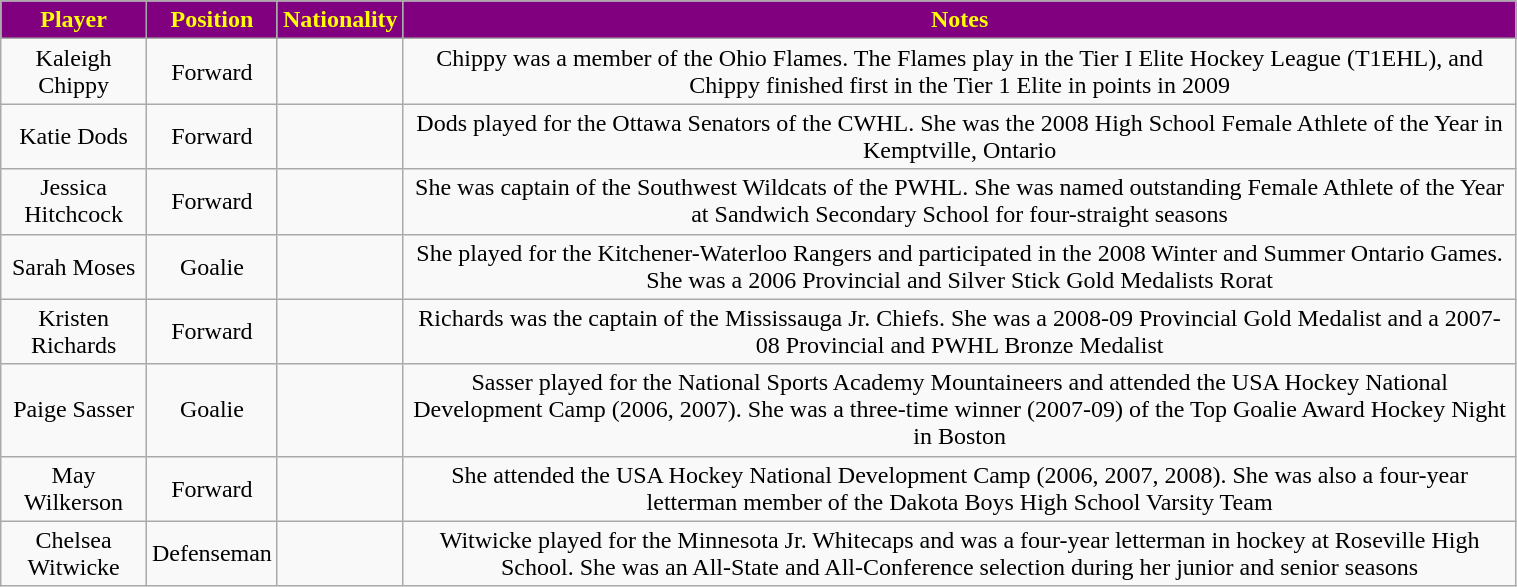<table class="wikitable" style="width:80%;">
<tr style="text-align:center; background:purple; color:yellow;">
<td><strong>Player</strong></td>
<td><strong>Position</strong></td>
<td><strong>Nationality</strong></td>
<td><strong>Notes</strong></td>
</tr>
<tr style="text-align:center;" bgcolor="">
<td>Kaleigh Chippy</td>
<td>Forward</td>
<td></td>
<td>Chippy was a member of the Ohio Flames. The Flames play in the Tier I Elite Hockey League (T1EHL), and Chippy finished first in the Tier 1 Elite in points in 2009</td>
</tr>
<tr style="text-align:center;" bgcolor="">
<td>Katie Dods</td>
<td>Forward</td>
<td></td>
<td>Dods played for the Ottawa Senators of the CWHL. She was the  2008 High School Female Athlete of the Year in Kemptville, Ontario</td>
</tr>
<tr style="text-align:center;" bgcolor="">
<td>Jessica Hitchcock</td>
<td>Forward</td>
<td></td>
<td>She was captain of the Southwest Wildcats of the PWHL. She was named outstanding Female Athlete of the Year at Sandwich Secondary School for four-straight seasons</td>
</tr>
<tr style="text-align:center;" bgcolor="">
<td>Sarah Moses</td>
<td>Goalie</td>
<td></td>
<td>She played for the Kitchener-Waterloo Rangers and participated in the 2008 Winter and Summer Ontario Games. She was a 2006 Provincial and Silver Stick Gold Medalists Rorat</td>
</tr>
<tr style="text-align:center;" bgcolor="">
<td>Kristen Richards</td>
<td>Forward</td>
<td></td>
<td>Richards was the captain of the Mississauga Jr. Chiefs. She was a 2008-09 Provincial Gold Medalist and a 2007-08 Provincial and PWHL Bronze Medalist</td>
</tr>
<tr style="text-align:center;" bgcolor="">
<td>Paige Sasser</td>
<td>Goalie</td>
<td></td>
<td>Sasser played for the National Sports Academy Mountaineers and attended the USA Hockey National Development Camp (2006, 2007). She was a three-time winner (2007-09) of the Top Goalie Award Hockey Night in Boston</td>
</tr>
<tr style="text-align:center;" bgcolor="">
<td>May Wilkerson</td>
<td>Forward</td>
<td></td>
<td>She attended the USA Hockey National Development Camp (2006, 2007, 2008). She was also a four-year letterman member of the Dakota Boys High School Varsity Team</td>
</tr>
<tr style="text-align:center;" bgcolor="">
<td>Chelsea Witwicke</td>
<td>Defenseman</td>
<td></td>
<td>Witwicke played for the Minnesota Jr. Whitecaps and was a four-year letterman in hockey at Roseville High School. She was an All-State and All-Conference selection during her junior and senior seasons</td>
</tr>
</table>
